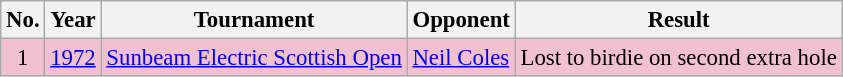<table class="wikitable" style="font-size:95%;">
<tr>
<th>No.</th>
<th>Year</th>
<th>Tournament</th>
<th>Opponent</th>
<th>Result</th>
</tr>
<tr style="background:#F2C1D1;">
<td align=center>1</td>
<td><a href='#'>1972</a></td>
<td><a href='#'>Sunbeam Electric Scottish Open</a></td>
<td> <a href='#'>Neil Coles</a></td>
<td>Lost to birdie on second extra hole</td>
</tr>
</table>
